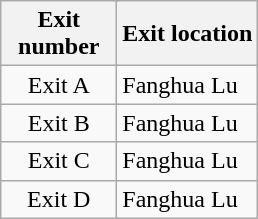<table class="wikitable">
<tr>
<th style="width:70px" colspan="2">Exit number</th>
<th>Exit location</th>
</tr>
<tr>
<td align="center" colspan="2">Exit A</td>
<td>Fanghua Lu</td>
</tr>
<tr>
<td align="center" colspan="2">Exit B</td>
<td>Fanghua Lu</td>
</tr>
<tr>
<td align="center" colspan="2">Exit C</td>
<td>Fanghua Lu</td>
</tr>
<tr>
<td align="center" colspan="2">Exit D</td>
<td>Fanghua Lu</td>
</tr>
</table>
